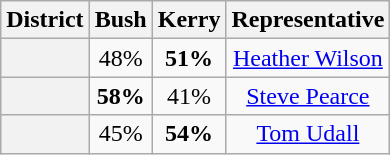<table class=wikitable>
<tr>
<th>District</th>
<th>Bush</th>
<th>Kerry</th>
<th>Representative</th>
</tr>
<tr align=center>
<th></th>
<td>48%</td>
<td><strong>51%</strong></td>
<td><a href='#'>Heather Wilson</a></td>
</tr>
<tr align=center>
<th></th>
<td><strong>58%</strong></td>
<td>41%</td>
<td><a href='#'>Steve Pearce</a></td>
</tr>
<tr align=center>
<th></th>
<td>45%</td>
<td><strong>54%</strong></td>
<td><a href='#'>Tom Udall</a></td>
</tr>
</table>
